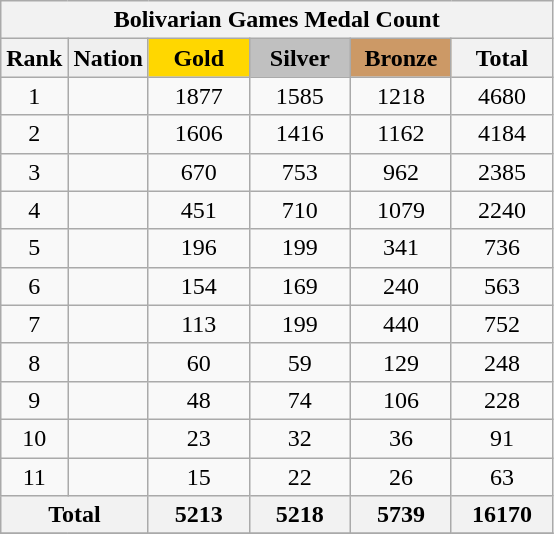<table class="wikitable" style="text-align:center">
<tr>
<th colspan=6>Bolivarian Games Medal Count</th>
</tr>
<tr bgcolor="#efefef">
<th>Rank</th>
<td align=left><strong>Nation</strong></td>
<td bgcolor="gold" align=center width=60><strong>Gold</strong></td>
<td bgcolor="silver" align=center width=60><strong>Silver</strong></td>
<td bgcolor="CC9966" align=center width=60><strong>Bronze</strong></td>
<th width=60>Total</th>
</tr>
<tr>
<td align=center>1</td>
<td align=left></td>
<td>1877</td>
<td>1585</td>
<td>1218</td>
<td>4680</td>
</tr>
<tr>
<td align=center>2</td>
<td align=left></td>
<td>1606</td>
<td>1416</td>
<td>1162</td>
<td>4184</td>
</tr>
<tr>
<td align=center>3</td>
<td align=left></td>
<td>670</td>
<td>753</td>
<td>962</td>
<td>2385</td>
</tr>
<tr>
<td align=center>4</td>
<td align=left></td>
<td>451</td>
<td>710</td>
<td>1079</td>
<td>2240</td>
</tr>
<tr>
<td align=center>5</td>
<td align=left></td>
<td>196</td>
<td>199</td>
<td>341</td>
<td>736</td>
</tr>
<tr>
<td align=center>6</td>
<td align=left></td>
<td>154</td>
<td>169</td>
<td>240</td>
<td>563</td>
</tr>
<tr>
<td align=center>7</td>
<td align=left></td>
<td>113</td>
<td>199</td>
<td>440</td>
<td>752</td>
</tr>
<tr>
<td align=center>8</td>
<td align=left></td>
<td>60</td>
<td>59</td>
<td>129</td>
<td>248</td>
</tr>
<tr>
<td align=center>9</td>
<td align=left></td>
<td>48</td>
<td>74</td>
<td>106</td>
<td>228</td>
</tr>
<tr>
<td align=center>10</td>
<td align=left></td>
<td>23</td>
<td>32</td>
<td>36</td>
<td>91</td>
</tr>
<tr>
<td align=center>11</td>
<td align=left></td>
<td>15</td>
<td>22</td>
<td>26</td>
<td>63</td>
</tr>
<tr>
<th colspan="2">Total</th>
<th>5213</th>
<th>5218</th>
<th>5739</th>
<th>16170</th>
</tr>
<tr>
</tr>
</table>
